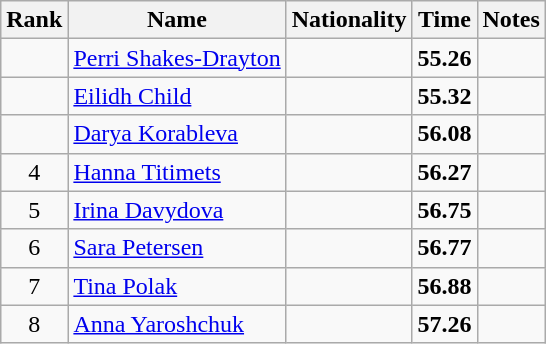<table class="wikitable sortable" style="text-align:center">
<tr>
<th>Rank</th>
<th>Name</th>
<th>Nationality</th>
<th>Time</th>
<th>Notes</th>
</tr>
<tr>
<td></td>
<td align=left><a href='#'>Perri Shakes-Drayton</a></td>
<td align=left></td>
<td><strong>55.26</strong></td>
<td></td>
</tr>
<tr>
<td></td>
<td align=left><a href='#'>Eilidh Child</a></td>
<td align=left></td>
<td><strong>55.32</strong></td>
<td></td>
</tr>
<tr>
<td></td>
<td align=left><a href='#'>Darya Korableva</a></td>
<td align=left></td>
<td><strong>56.08</strong></td>
<td></td>
</tr>
<tr>
<td>4</td>
<td align=left><a href='#'>Hanna Titimets</a></td>
<td align=left></td>
<td><strong>56.27</strong></td>
<td></td>
</tr>
<tr>
<td>5</td>
<td align=left><a href='#'>Irina Davydova</a></td>
<td align=left></td>
<td><strong>56.75</strong></td>
<td></td>
</tr>
<tr>
<td>6</td>
<td align=left><a href='#'>Sara Petersen</a></td>
<td align=left></td>
<td><strong>56.77</strong></td>
<td></td>
</tr>
<tr>
<td>7</td>
<td align=left><a href='#'>Tina Polak</a></td>
<td align=left></td>
<td><strong>56.88</strong></td>
<td></td>
</tr>
<tr>
<td>8</td>
<td align=left><a href='#'>Anna Yaroshchuk</a></td>
<td align=left></td>
<td><strong>57.26</strong></td>
<td></td>
</tr>
</table>
